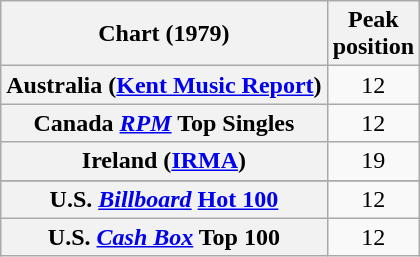<table class="wikitable sortable plainrowheaders" style="text-align:center;">
<tr>
<th>Chart (1979)</th>
<th>Peak<br>position</th>
</tr>
<tr>
<th scope="row">Australia (<a href='#'>Kent Music Report</a>)</th>
<td style="text-align:center;">12</td>
</tr>
<tr>
<th scope="row">Canada <a href='#'><em>RPM</em></a> Top Singles</th>
<td style="text-align:center;">12</td>
</tr>
<tr>
<th scope="row">Ireland (<a href='#'>IRMA</a>)</th>
<td style="text-align:center;">19</td>
</tr>
<tr>
</tr>
<tr>
</tr>
<tr>
<th scope="row">U.S. <em><a href='#'>Billboard</a></em> <a href='#'>Hot 100</a></th>
<td style="text-align:center;">12</td>
</tr>
<tr>
<th scope="row">U.S. <em><a href='#'>Cash Box</a></em> Top 100</th>
<td style="text-align:center;">12</td>
</tr>
</table>
